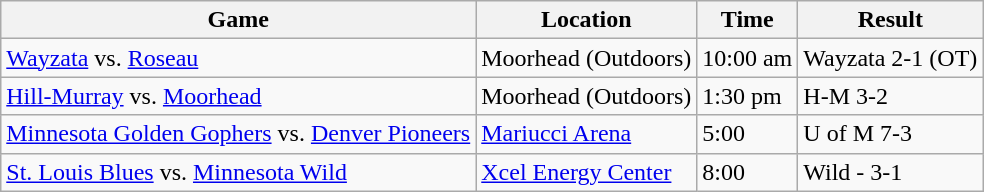<table class="wikitable">
<tr>
<th>Game</th>
<th>Location</th>
<th>Time</th>
<th>Result</th>
</tr>
<tr>
<td><a href='#'>Wayzata</a> vs. <a href='#'>Roseau</a></td>
<td>Moorhead (Outdoors)</td>
<td>10:00 am</td>
<td>Wayzata 2-1 (OT)</td>
</tr>
<tr>
<td><a href='#'>Hill-Murray</a> vs. <a href='#'>Moorhead</a></td>
<td>Moorhead (Outdoors)</td>
<td>1:30 pm</td>
<td>H-M 3-2</td>
</tr>
<tr>
<td><a href='#'>Minnesota Golden Gophers</a> vs. <a href='#'>Denver Pioneers</a></td>
<td><a href='#'>Mariucci Arena</a></td>
<td>5:00</td>
<td>U of M 7-3</td>
</tr>
<tr>
<td><a href='#'>St. Louis Blues</a> vs. <a href='#'>Minnesota Wild</a></td>
<td><a href='#'>Xcel Energy Center</a></td>
<td>8:00</td>
<td>Wild - 3-1</td>
</tr>
</table>
